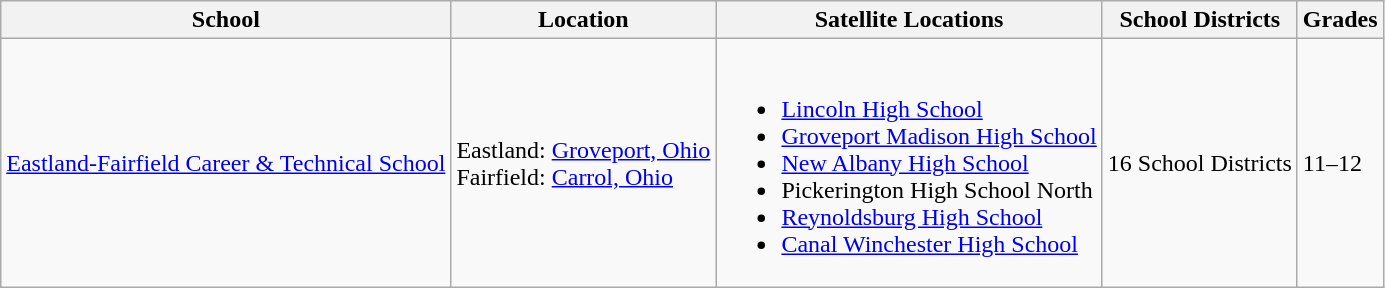<table class="wikitable">
<tr>
<th>School</th>
<th>Location</th>
<th>Satellite Locations</th>
<th>School Districts</th>
<th>Grades</th>
</tr>
<tr>
<td><a href='#'>Eastland-Fairfield Career & Technical School</a></td>
<td>Eastland: <a href='#'>Groveport, Ohio</a><br>Fairfield: <a href='#'>Carrol, Ohio</a></td>
<td><br><ul><li><a href='#'>Lincoln High School</a></li><li><a href='#'>Groveport Madison High School</a></li><li><a href='#'>New Albany High School</a></li><li>Pickerington High School North</li><li><a href='#'>Reynoldsburg High School</a></li><li><a href='#'>Canal Winchester High School</a></li></ul></td>
<td>16 School Districts</td>
<td>11–12</td>
</tr>
</table>
